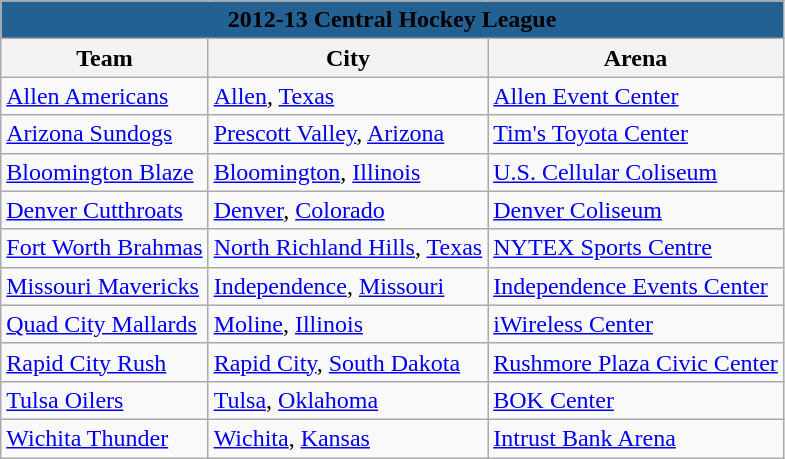<table class="wikitable" style="width:auto">
<tr>
<td bgcolor="#236192" align="center" colspan="5"><strong><span>2012-13 Central Hockey League</span></strong></td>
</tr>
<tr>
<th>Team</th>
<th>City</th>
<th>Arena</th>
</tr>
<tr>
<td><a href='#'>Allen Americans</a></td>
<td><a href='#'>Allen</a>, <a href='#'>Texas</a></td>
<td><a href='#'>Allen Event Center</a></td>
</tr>
<tr>
<td><a href='#'>Arizona Sundogs</a></td>
<td><a href='#'>Prescott Valley</a>, <a href='#'>Arizona</a></td>
<td><a href='#'>Tim's Toyota Center</a></td>
</tr>
<tr>
<td><a href='#'>Bloomington Blaze</a></td>
<td><a href='#'>Bloomington</a>, <a href='#'>Illinois</a></td>
<td><a href='#'>U.S. Cellular Coliseum</a></td>
</tr>
<tr>
<td><a href='#'>Denver Cutthroats</a></td>
<td><a href='#'>Denver</a>, <a href='#'>Colorado</a></td>
<td><a href='#'>Denver Coliseum</a></td>
</tr>
<tr>
<td><a href='#'>Fort Worth Brahmas</a></td>
<td><a href='#'>North Richland Hills</a>, <a href='#'>Texas</a></td>
<td><a href='#'>NYTEX Sports Centre</a></td>
</tr>
<tr>
<td><a href='#'>Missouri Mavericks</a></td>
<td><a href='#'>Independence</a>, <a href='#'>Missouri</a></td>
<td><a href='#'>Independence Events Center</a></td>
</tr>
<tr>
<td><a href='#'>Quad City Mallards</a></td>
<td><a href='#'>Moline</a>, <a href='#'>Illinois</a></td>
<td><a href='#'>iWireless Center</a></td>
</tr>
<tr>
<td><a href='#'>Rapid City Rush</a></td>
<td><a href='#'>Rapid City</a>, <a href='#'>South Dakota</a></td>
<td><a href='#'>Rushmore Plaza Civic Center</a></td>
</tr>
<tr>
<td><a href='#'>Tulsa Oilers</a></td>
<td><a href='#'>Tulsa</a>, <a href='#'>Oklahoma</a></td>
<td><a href='#'>BOK Center</a></td>
</tr>
<tr>
<td><a href='#'>Wichita Thunder</a></td>
<td><a href='#'>Wichita</a>, <a href='#'>Kansas</a></td>
<td><a href='#'>Intrust Bank Arena</a></td>
</tr>
</table>
